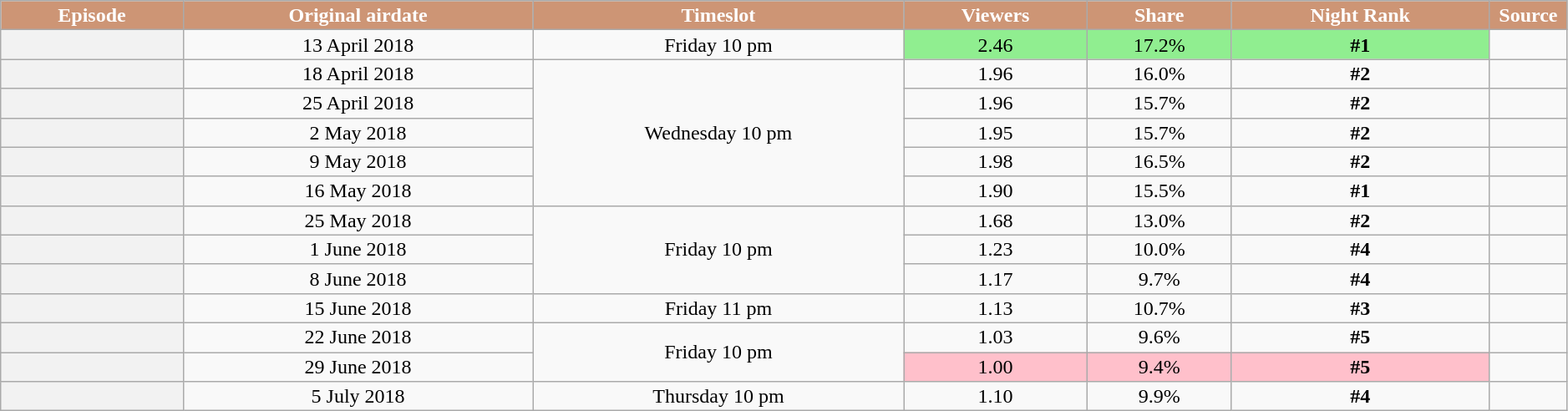<table class="wikitable plainrowheaders" style="text-align:center; line-height:16px; width:99%">
<tr>
<th style="background:#CD9575; color:white">Episode</th>
<th style="background:#CD9575; color:white">Original airdate</th>
<th style="background:#CD9575; color:white">Timeslot</th>
<th style="background:#CD9575; color:white">Viewers<br></th>
<th style="background:#CD9575; color:white">Share</th>
<th style="background:#CD9575; color:white">Night Rank</th>
<th style="background:#CD9575; color:white; width:05%">Source</th>
</tr>
<tr>
<th></th>
<td>13 April 2018</td>
<td>Friday 10 pm</td>
<td bgcolor="lightgreen">2.46</td>
<td bgcolor="lightgreen">17.2%</td>
<td bgcolor="lightgreen"><strong>#1</strong></td>
<td></td>
</tr>
<tr>
<th></th>
<td>18 April 2018</td>
<td rowspan=5>Wednesday 10 pm</td>
<td>1.96</td>
<td>16.0%</td>
<td><strong>#2</strong></td>
<td></td>
</tr>
<tr>
<th></th>
<td>25 April 2018</td>
<td>1.96</td>
<td>15.7%</td>
<td><strong>#2</strong></td>
<td></td>
</tr>
<tr>
<th></th>
<td>2 May 2018</td>
<td>1.95</td>
<td>15.7%</td>
<td><strong>#2</strong></td>
<td></td>
</tr>
<tr>
<th></th>
<td>9 May 2018</td>
<td>1.98</td>
<td>16.5%</td>
<td><strong>#2</strong></td>
<td></td>
</tr>
<tr>
<th></th>
<td>16 May 2018</td>
<td>1.90</td>
<td>15.5%</td>
<td><strong>#1</strong></td>
<td></td>
</tr>
<tr>
<th></th>
<td>25 May 2018</td>
<td rowspan=3>Friday 10 pm</td>
<td>1.68</td>
<td>13.0%</td>
<td><strong>#2</strong></td>
<td></td>
</tr>
<tr>
<th></th>
<td>1 June 2018</td>
<td>1.23</td>
<td>10.0%</td>
<td><strong>#4</strong></td>
<td></td>
</tr>
<tr>
<th></th>
<td>8 June 2018</td>
<td>1.17</td>
<td>9.7%</td>
<td><strong>#4</strong></td>
<td></td>
</tr>
<tr>
<th></th>
<td>15 June 2018</td>
<td>Friday 11 pm</td>
<td>1.13</td>
<td>10.7%</td>
<td><strong>#3</strong></td>
<td></td>
</tr>
<tr>
<th></th>
<td>22 June 2018</td>
<td rowspan=2>Friday 10 pm</td>
<td>1.03</td>
<td>9.6%</td>
<td><strong>#5</strong></td>
<td></td>
</tr>
<tr>
<th></th>
<td>29 June 2018</td>
<td bgcolor="pink">1.00</td>
<td bgcolor="pink">9.4%</td>
<td bgcolor="pink"><strong>#5</strong></td>
<td></td>
</tr>
<tr>
<th></th>
<td>5 July 2018</td>
<td>Thursday 10 pm</td>
<td>1.10</td>
<td>9.9%</td>
<td><strong>#4</strong></td>
<td></td>
</tr>
</table>
